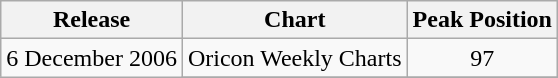<table class="wikitable">
<tr>
<th>Release</th>
<th>Chart</th>
<th>Peak Position</th>
</tr>
<tr>
<td rowspan="4">6 December 2006</td>
<td>Oricon Weekly Charts</td>
<td align="center">97</td>
</tr>
<tr>
</tr>
</table>
